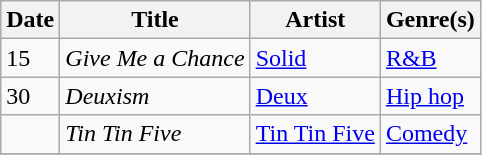<table class="wikitable" style="text-align: left;">
<tr>
<th>Date</th>
<th>Title</th>
<th>Artist</th>
<th>Genre(s)</th>
</tr>
<tr>
<td>15</td>
<td><em>Give Me a Chance</em></td>
<td><a href='#'>Solid</a></td>
<td><a href='#'>R&B</a></td>
</tr>
<tr>
<td>30</td>
<td><em>Deuxism</em></td>
<td><a href='#'>Deux</a></td>
<td><a href='#'>Hip hop</a></td>
</tr>
<tr>
<td></td>
<td><em>Tin Tin Five</em></td>
<td><a href='#'>Tin Tin Five</a></td>
<td><a href='#'>Comedy</a></td>
</tr>
<tr>
</tr>
</table>
